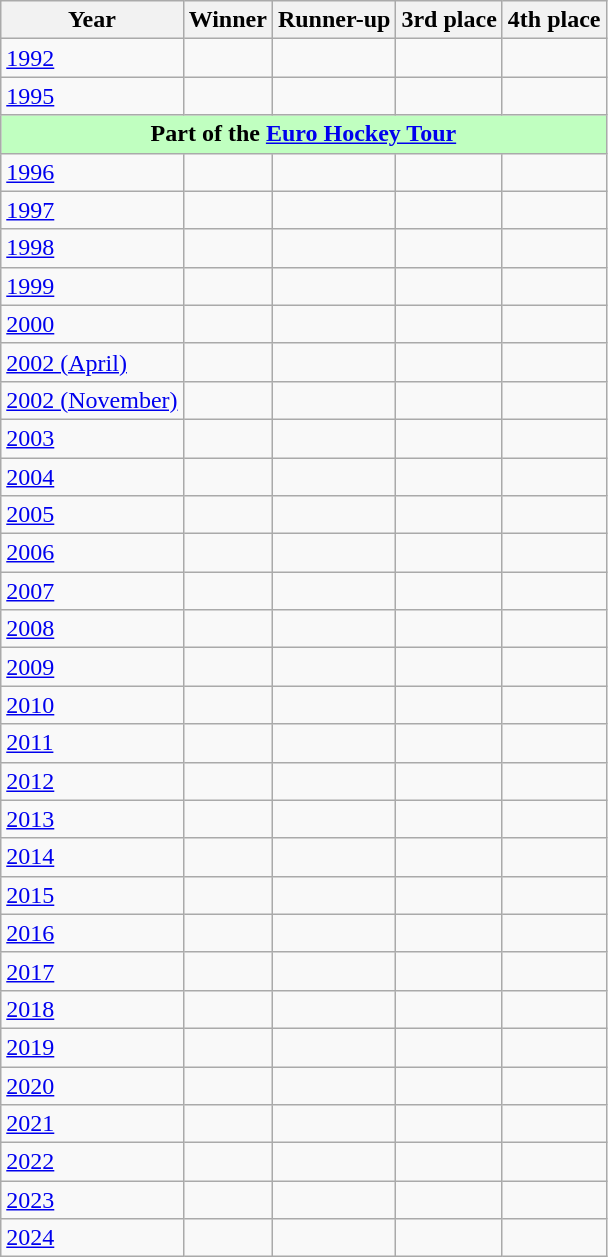<table class="wikitable">
<tr>
<th>Year</th>
<th>Winner</th>
<th>Runner-up</th>
<th>3rd place</th>
<th>4th place</th>
</tr>
<tr>
<td><a href='#'>1992</a></td>
<td></td>
<td></td>
<td></td>
<td></td>
</tr>
<tr>
<td><a href='#'>1995</a></td>
<td></td>
<td></td>
<td></td>
<td></td>
</tr>
<tr>
<th colspan=5 style="text-align: center; background-color: #c0ffc0">Part of the <a href='#'>Euro Hockey Tour</a></th>
</tr>
<tr>
<td><a href='#'>1996</a></td>
<td></td>
<td></td>
<td></td>
<td></td>
</tr>
<tr>
<td><a href='#'>1997</a></td>
<td></td>
<td></td>
<td></td>
<td></td>
</tr>
<tr>
<td><a href='#'>1998</a></td>
<td></td>
<td></td>
<td></td>
<td></td>
</tr>
<tr>
<td><a href='#'>1999</a></td>
<td></td>
<td></td>
<td></td>
<td></td>
</tr>
<tr>
<td><a href='#'>2000</a></td>
<td></td>
<td></td>
<td></td>
<td></td>
</tr>
<tr>
<td><a href='#'>2002 (April)</a></td>
<td></td>
<td></td>
<td></td>
<td></td>
</tr>
<tr>
<td><a href='#'>2002 (November)</a></td>
<td></td>
<td></td>
<td></td>
<td></td>
</tr>
<tr>
<td><a href='#'>2003</a></td>
<td></td>
<td></td>
<td></td>
<td></td>
</tr>
<tr>
<td><a href='#'>2004</a></td>
<td></td>
<td></td>
<td></td>
<td></td>
</tr>
<tr>
<td><a href='#'>2005</a></td>
<td></td>
<td></td>
<td></td>
<td></td>
</tr>
<tr>
<td><a href='#'>2006</a></td>
<td></td>
<td></td>
<td></td>
<td></td>
</tr>
<tr>
<td><a href='#'>2007</a></td>
<td></td>
<td></td>
<td></td>
<td></td>
</tr>
<tr>
<td><a href='#'>2008</a></td>
<td></td>
<td></td>
<td></td>
<td></td>
</tr>
<tr>
<td><a href='#'>2009</a></td>
<td></td>
<td></td>
<td></td>
<td></td>
</tr>
<tr>
<td><a href='#'>2010</a></td>
<td></td>
<td></td>
<td></td>
<td></td>
</tr>
<tr>
<td><a href='#'>2011</a></td>
<td></td>
<td></td>
<td></td>
<td></td>
</tr>
<tr>
<td><a href='#'>2012</a></td>
<td></td>
<td></td>
<td></td>
<td></td>
</tr>
<tr>
<td><a href='#'>2013</a></td>
<td></td>
<td></td>
<td></td>
<td></td>
</tr>
<tr>
<td><a href='#'>2014</a></td>
<td></td>
<td></td>
<td></td>
<td></td>
</tr>
<tr>
<td><a href='#'>2015</a></td>
<td></td>
<td></td>
<td></td>
<td></td>
</tr>
<tr>
<td><a href='#'>2016</a></td>
<td></td>
<td></td>
<td></td>
<td></td>
</tr>
<tr>
<td><a href='#'>2017</a></td>
<td></td>
<td></td>
<td></td>
<td></td>
</tr>
<tr>
<td><a href='#'>2018</a></td>
<td></td>
<td></td>
<td></td>
<td></td>
</tr>
<tr>
<td><a href='#'>2019</a></td>
<td></td>
<td></td>
<td></td>
<td></td>
</tr>
<tr>
<td><a href='#'>2020</a></td>
<td></td>
<td></td>
<td></td>
<td></td>
</tr>
<tr>
<td><a href='#'>2021</a></td>
<td></td>
<td></td>
<td></td>
<td></td>
</tr>
<tr>
<td><a href='#'>2022</a></td>
<td></td>
<td></td>
<td></td>
<td></td>
</tr>
<tr>
<td><a href='#'>2023</a></td>
<td></td>
<td></td>
<td></td>
<td></td>
</tr>
<tr>
<td><a href='#'>2024</a></td>
<td></td>
<td></td>
<td></td>
<td></td>
</tr>
</table>
